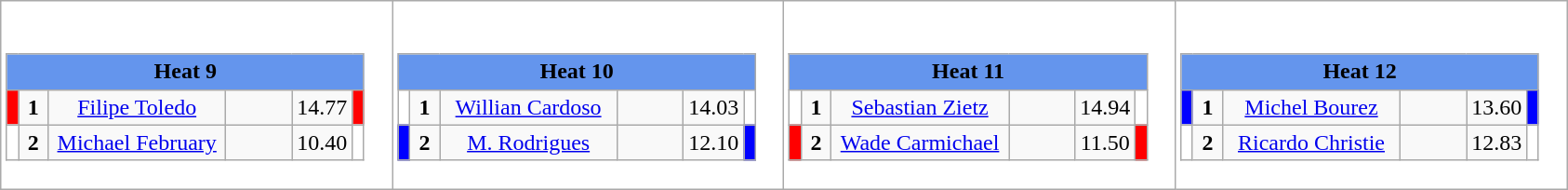<table class="wikitable" style="background:#fff;">
<tr>
<td><div><br><table class="wikitable">
<tr>
<td colspan="6"  style="text-align:center; background:#6495ed;"><strong>Heat 9</strong></td>
</tr>
<tr>
<td style="width:01px; background: #f00;"></td>
<td style="width:14px; text-align:center;"><strong>1</strong></td>
<td style="width:120px; text-align:center;"><a href='#'>Filipe Toledo</a></td>
<td style="width:40px; text-align:center;"></td>
<td style="width:20px; text-align:center;">14.77</td>
<td style="width:01px; background: #f00;"></td>
</tr>
<tr>
<td style="width:01px; background: #fff;"></td>
<td style="width:14px; text-align:center;"><strong>2</strong></td>
<td style="width:120px; text-align:center;"><a href='#'>Michael February</a></td>
<td style="width:40px; text-align:center;"></td>
<td style="width:20px; text-align:center;">10.40</td>
<td style="width:01px; background: #fff;"></td>
</tr>
</table>
</div></td>
<td><div><br><table class="wikitable">
<tr>
<td colspan="6"  style="text-align:center; background:#6495ed;"><strong>Heat 10</strong></td>
</tr>
<tr>
<td style="width:01px; background: #fff;"></td>
<td style="width:14px; text-align:center;"><strong>1</strong></td>
<td style="width:120px; text-align:center;"><a href='#'>Willian Cardoso</a></td>
<td style="width:40px; text-align:center;"></td>
<td style="width:20px; text-align:center;">14.03</td>
<td style="width:01px; background: #fff;"></td>
</tr>
<tr>
<td style="width:01px; background: #00f;"></td>
<td style="width:14px; text-align:center;"><strong>2</strong></td>
<td style="width:120px; text-align:center;"><a href='#'>M. Rodrigues</a></td>
<td style="width:40px; text-align:center;"></td>
<td style="width:20px; text-align:center;">12.10</td>
<td style="width:01px; background: #00f;"></td>
</tr>
</table>
</div></td>
<td><div><br><table class="wikitable">
<tr>
<td colspan="6"  style="text-align:center; background:#6495ed;"><strong>Heat 11</strong></td>
</tr>
<tr>
<td style="width:01px; background: #fff;"></td>
<td style="width:14px; text-align:center;"><strong>1</strong></td>
<td style="width:120px; text-align:center;"><a href='#'>Sebastian Zietz</a></td>
<td style="width:40px; text-align:center;"></td>
<td style="width:20px; text-align:center;">14.94</td>
<td style="width:01px; background: #fff;"></td>
</tr>
<tr>
<td style="width:01px; background: #f00;"></td>
<td style="width:14px; text-align:center;"><strong>2</strong></td>
<td style="width:120px; text-align:center;"><a href='#'>Wade Carmichael</a></td>
<td style="width:40px; text-align:center;"></td>
<td style="width:20px; text-align:center;">11.50</td>
<td style="width:01px; background: #f00;"></td>
</tr>
</table>
</div></td>
<td><div><br><table class="wikitable">
<tr>
<td colspan="6"  style="text-align:center; background:#6495ed;"><strong>Heat 12</strong></td>
</tr>
<tr>
<td style="width:01px; background: #00f;"></td>
<td style="width:14px; text-align:center;"><strong>1</strong></td>
<td style="width:120px; text-align:center;"><a href='#'>Michel Bourez</a></td>
<td style="width:40px; text-align:center;"></td>
<td style="width:20px; text-align:center;">13.60</td>
<td style="width:01px; background: #00f;"></td>
</tr>
<tr>
<td style="width:01px; background: #fff;"></td>
<td style="width:14px; text-align:center;"><strong>2</strong></td>
<td style="width:120px; text-align:center;"><a href='#'>Ricardo Christie</a></td>
<td style="width:40px; text-align:center;"></td>
<td style="width:20px; text-align:center;">12.83</td>
<td style="width:01px; background: #fff;"></td>
</tr>
</table>
</div></td>
</tr>
</table>
